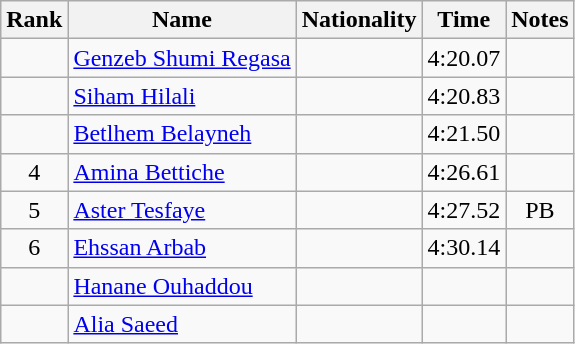<table class="wikitable sortable" style="text-align:center">
<tr>
<th>Rank</th>
<th>Name</th>
<th>Nationality</th>
<th>Time</th>
<th>Notes</th>
</tr>
<tr>
<td></td>
<td align=left><a href='#'>Genzeb Shumi Regasa</a></td>
<td align=left></td>
<td>4:20.07</td>
<td></td>
</tr>
<tr>
<td></td>
<td align=left><a href='#'>Siham Hilali</a></td>
<td align=left></td>
<td>4:20.83</td>
<td></td>
</tr>
<tr>
<td></td>
<td align=left><a href='#'>Betlhem Belayneh</a></td>
<td align=left></td>
<td>4:21.50</td>
<td></td>
</tr>
<tr>
<td>4</td>
<td align=left><a href='#'>Amina Bettiche</a></td>
<td align=left></td>
<td>4:26.61</td>
<td></td>
</tr>
<tr>
<td>5</td>
<td align=left><a href='#'>Aster Tesfaye</a></td>
<td align=left></td>
<td>4:27.52</td>
<td>PB</td>
</tr>
<tr>
<td>6</td>
<td align=left><a href='#'>Ehssan Arbab</a></td>
<td align=left></td>
<td>4:30.14</td>
<td></td>
</tr>
<tr>
<td></td>
<td align=left><a href='#'>Hanane Ouhaddou</a></td>
<td align=left></td>
<td></td>
<td></td>
</tr>
<tr>
<td></td>
<td align=left><a href='#'>Alia Saeed</a></td>
<td align=left></td>
<td></td>
<td></td>
</tr>
</table>
